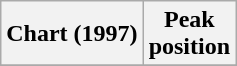<table class="wikitable sortable">
<tr>
<th>Chart (1997)</th>
<th>Peak<br>position</th>
</tr>
<tr>
</tr>
</table>
